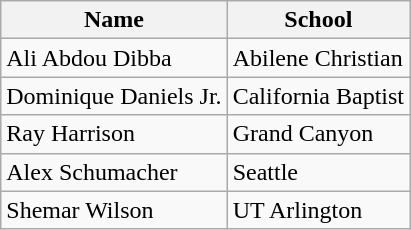<table class="wikitable">
<tr>
<th>Name</th>
<th>School</th>
</tr>
<tr>
<td>Ali Abdou Dibba</td>
<td>Abilene Christian</td>
</tr>
<tr>
<td>Dominique Daniels Jr.</td>
<td>California Baptist</td>
</tr>
<tr>
<td>Ray Harrison</td>
<td>Grand Canyon</td>
</tr>
<tr>
<td>Alex Schumacher</td>
<td>Seattle</td>
</tr>
<tr>
<td>Shemar Wilson</td>
<td>UT Arlington</td>
</tr>
</table>
